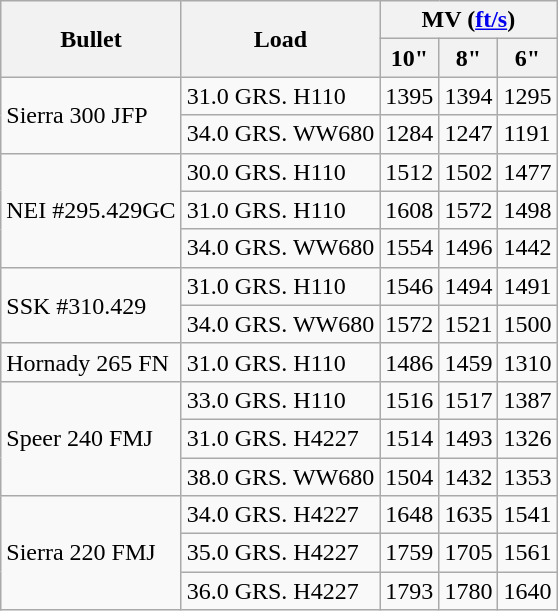<table class="wikitable">
<tr>
<th rowspan="2">Bullet</th>
<th rowspan="2">Load</th>
<th colspan="3">MV (<a href='#'>ft/s</a>)</th>
</tr>
<tr>
<th>10"</th>
<th>8"</th>
<th>6"</th>
</tr>
<tr>
<td rowspan="2">Sierra 300 JFP</td>
<td>31.0 GRS. H110</td>
<td>1395</td>
<td>1394</td>
<td>1295</td>
</tr>
<tr>
<td>34.0 GRS. WW680</td>
<td>1284</td>
<td>1247</td>
<td>1191</td>
</tr>
<tr>
<td rowspan="3">NEI #295.429GC</td>
<td>30.0 GRS. H110</td>
<td>1512</td>
<td>1502</td>
<td>1477</td>
</tr>
<tr>
<td>31.0 GRS. H110</td>
<td>1608</td>
<td>1572</td>
<td>1498</td>
</tr>
<tr>
<td>34.0 GRS. WW680</td>
<td>1554</td>
<td>1496</td>
<td>1442</td>
</tr>
<tr>
<td rowspan="2">SSK #310.429</td>
<td>31.0 GRS. H110</td>
<td>1546</td>
<td>1494</td>
<td>1491</td>
</tr>
<tr>
<td>34.0 GRS. WW680</td>
<td>1572</td>
<td>1521</td>
<td>1500</td>
</tr>
<tr>
<td>Hornady 265 FN</td>
<td>31.0 GRS. H110</td>
<td>1486</td>
<td>1459</td>
<td>1310</td>
</tr>
<tr>
<td rowspan="3">Speer 240 FMJ</td>
<td>33.0 GRS. H110</td>
<td>1516</td>
<td>1517</td>
<td>1387</td>
</tr>
<tr>
<td>31.0 GRS. H4227</td>
<td>1514</td>
<td>1493</td>
<td>1326</td>
</tr>
<tr>
<td>38.0 GRS. WW680</td>
<td>1504</td>
<td>1432</td>
<td>1353</td>
</tr>
<tr>
<td rowspan="3">Sierra 220 FMJ</td>
<td>34.0 GRS. H4227</td>
<td>1648</td>
<td>1635</td>
<td>1541</td>
</tr>
<tr>
<td>35.0 GRS. H4227</td>
<td>1759</td>
<td>1705</td>
<td>1561</td>
</tr>
<tr>
<td>36.0 GRS. H4227</td>
<td>1793</td>
<td>1780</td>
<td>1640</td>
</tr>
</table>
